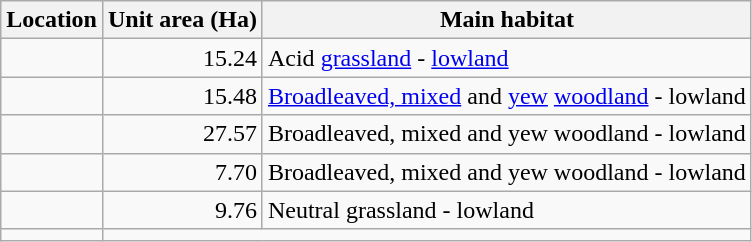<table class="wikitable">
<tr>
<th>Location</th>
<th>Unit area (Ha)</th>
<th>Main habitat</th>
</tr>
<tr>
<td></td>
<td align="right">15.24</td>
<td>Acid <a href='#'>grassland</a> - <a href='#'>lowland</a></td>
</tr>
<tr>
<td></td>
<td align="right">15.48</td>
<td><a href='#'>Broadleaved, mixed</a> and <a href='#'>yew</a> <a href='#'>woodland</a> - lowland</td>
</tr>
<tr>
<td></td>
<td align="right">27.57</td>
<td>Broadleaved, mixed and yew woodland - lowland</td>
</tr>
<tr>
<td></td>
<td align="right">7.70</td>
<td>Broadleaved, mixed and yew woodland - lowland</td>
</tr>
<tr>
<td></td>
<td align="right">9.76</td>
<td>Neutral grassland - lowland</td>
</tr>
<tr>
<td></td>
</tr>
</table>
